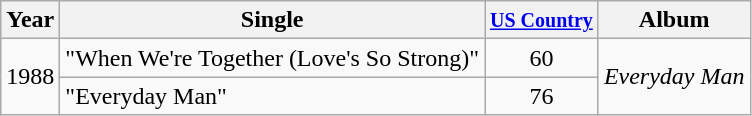<table class="wikitable">
<tr>
<th>Year</th>
<th>Single</th>
<th><small><a href='#'>US Country</a></small></th>
<th>Album</th>
</tr>
<tr>
<td rowspan="2">1988</td>
<td>"When We're Together (Love's So Strong)"</td>
<td style="text-align:center;">60</td>
<td rowspan="2"><em>Everyday Man</em></td>
</tr>
<tr>
<td>"Everyday Man"</td>
<td style="text-align:center;">76</td>
</tr>
</table>
